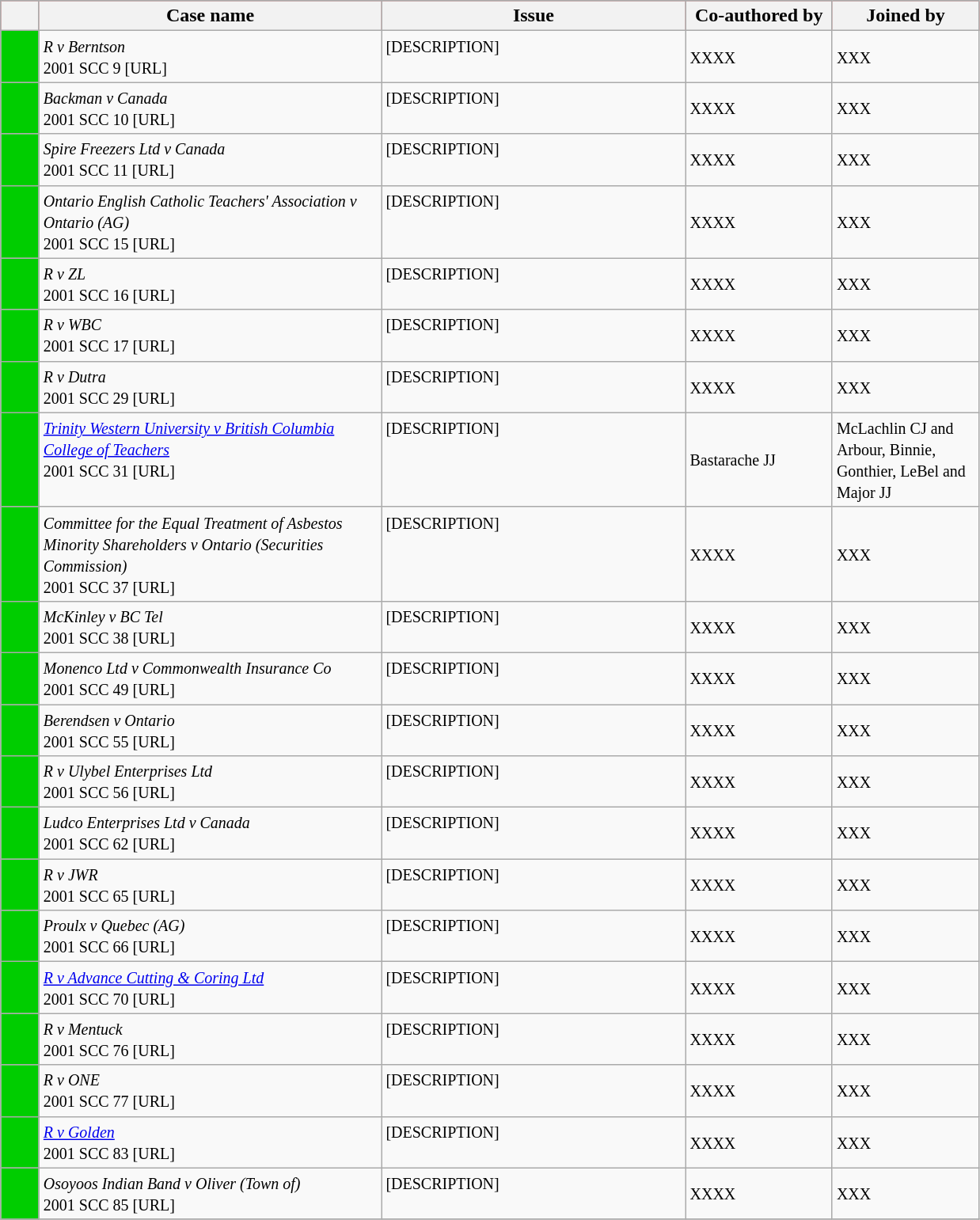<table class="wikitable" width=825>
<tr bgcolor="[COLOUR]">
<th width=25px></th>
<th width=35%>Case name</th>
<th>Issue</th>
<th width=15%>Co-authored by</th>
<th width=15%>Joined by</th>
</tr>
<tr>
<td bgcolor="00cd00"></td>
<td align=left valign=top><small><em>R v Berntson</em><br>2001 SCC 9 [URL]</small></td>
<td valign=top><small>[DESCRIPTION]</small></td>
<td><small>XXXX</small></td>
<td><small> XXX</small></td>
</tr>
<tr>
<td bgcolor="00cd00"></td>
<td align=left valign=top><small><em>Backman v Canada</em><br> 2001 SCC 10 [URL]</small></td>
<td valign=top><small>[DESCRIPTION]</small></td>
<td><small>XXXX</small></td>
<td><small> XXX</small></td>
</tr>
<tr>
<td bgcolor="00cd00"></td>
<td align=left valign=top><small><em>Spire Freezers Ltd v Canada</em><br>2001 SCC 11 [URL]</small></td>
<td valign=top><small>[DESCRIPTION]</small></td>
<td><small>XXXX</small></td>
<td><small> XXX</small></td>
</tr>
<tr>
<td bgcolor="00cd00"></td>
<td align=left valign=top><small><em>Ontario English Catholic Teachers' Association v Ontario (AG)</em><br>2001 SCC 15 [URL]</small></td>
<td valign=top><small>[DESCRIPTION]</small></td>
<td><small>XXXX</small></td>
<td><small> XXX</small></td>
</tr>
<tr>
<td bgcolor="00cd00"></td>
<td align=left valign=top><small><em>R v ZL</em><br>2001 SCC 16 [URL]</small></td>
<td valign=top><small>[DESCRIPTION]</small></td>
<td><small>XXXX</small></td>
<td><small> XXX</small></td>
</tr>
<tr>
<td bgcolor="00cd00"></td>
<td align=left valign=top><small><em>R v WBC</em><br>2001 SCC 17 [URL]</small></td>
<td valign=top><small>[DESCRIPTION]</small></td>
<td><small>XXXX</small></td>
<td><small> XXX</small></td>
</tr>
<tr>
<td bgcolor="00cd00"></td>
<td align=left valign=top><small><em>R v Dutra</em><br>2001 SCC 29 [URL]</small></td>
<td valign=top><small>[DESCRIPTION]</small></td>
<td><small>XXXX</small></td>
<td><small> XXX</small></td>
</tr>
<tr>
<td bgcolor="00cd00"></td>
<td align=left valign=top><small><em><a href='#'>Trinity Western University v British Columbia College of Teachers</a></em><br>2001 SCC 31 [URL]</small></td>
<td valign=top><small>[DESCRIPTION]</small></td>
<td><small> Bastarache JJ</small></td>
<td><small> McLachlin CJ and Arbour, Binnie, Gonthier, LeBel and Major JJ</small></td>
</tr>
<tr>
<td bgcolor="00cd00"></td>
<td align=left valign=top><small><em>Committee for the Equal Treatment of Asbestos Minority Shareholders v Ontario (Securities Commission)</em><br>2001 SCC 37 [URL]</small></td>
<td valign=top><small>[DESCRIPTION]</small></td>
<td><small>XXXX</small></td>
<td><small> XXX</small></td>
</tr>
<tr>
<td bgcolor="00cd00"></td>
<td align=left valign=top><small><em>McKinley v BC Tel</em><br>2001 SCC 38 [URL]</small></td>
<td valign=top><small>[DESCRIPTION]</small></td>
<td><small>XXXX</small></td>
<td><small> XXX</small></td>
</tr>
<tr>
<td bgcolor="00cd00"></td>
<td align=left valign=top><small><em>Monenco Ltd v Commonwealth Insurance Co</em><br>2001 SCC 49 [URL]</small></td>
<td valign=top><small>[DESCRIPTION]</small></td>
<td><small>XXXX</small></td>
<td><small> XXX</small></td>
</tr>
<tr>
<td bgcolor="00cd00"></td>
<td align=left valign=top><small><em>Berendsen v Ontario</em><br>2001 SCC 55 [URL]</small></td>
<td valign=top><small>[DESCRIPTION]</small></td>
<td><small>XXXX</small></td>
<td><small> XXX</small></td>
</tr>
<tr>
<td bgcolor="00cd00"></td>
<td align=left valign=top><small><em>R v Ulybel Enterprises Ltd</em><br>2001 SCC 56 [URL]</small></td>
<td valign=top><small>[DESCRIPTION]</small></td>
<td><small>XXXX</small></td>
<td><small> XXX</small></td>
</tr>
<tr>
<td bgcolor="00cd00"></td>
<td align=left valign=top><small><em>Ludco Enterprises Ltd v Canada</em><br>2001 SCC 62 [URL]</small></td>
<td valign=top><small>[DESCRIPTION]</small></td>
<td><small>XXXX</small></td>
<td><small> XXX</small></td>
</tr>
<tr>
<td bgcolor="00cd00"></td>
<td align=left valign=top><small><em>R v JWR</em><br>2001 SCC 65 [URL]</small></td>
<td valign=top><small>[DESCRIPTION]</small></td>
<td><small>XXXX</small></td>
<td><small> XXX</small></td>
</tr>
<tr>
<td bgcolor="00cd00"></td>
<td align=left valign=top><small><em>Proulx v Quebec (AG)</em><br>2001 SCC 66 [URL]</small></td>
<td valign=top><small>[DESCRIPTION]</small></td>
<td><small>XXXX</small></td>
<td><small> XXX</small></td>
</tr>
<tr>
<td bgcolor="00cd00"></td>
<td align=left valign=top><small><em><a href='#'>R v Advance Cutting & Coring Ltd</a></em><br>2001 SCC 70 [URL]</small></td>
<td valign=top><small>[DESCRIPTION]</small></td>
<td><small>XXXX</small></td>
<td><small> XXX</small></td>
</tr>
<tr>
<td bgcolor="00cd00"></td>
<td align=left valign=top><small><em>R v Mentuck</em><br>2001 SCC 76 [URL]</small></td>
<td valign=top><small>[DESCRIPTION]</small></td>
<td><small>XXXX</small></td>
<td><small> XXX</small></td>
</tr>
<tr>
<td bgcolor="00cd00"></td>
<td align=left valign=top><small><em>R v ONE</em><br>2001 SCC 77 [URL]</small></td>
<td valign=top><small>[DESCRIPTION]</small></td>
<td><small>XXXX</small></td>
<td><small> XXX</small></td>
</tr>
<tr>
<td bgcolor="00cd00"></td>
<td align=left valign=top><small><em><a href='#'>R v Golden</a></em><br>2001 SCC 83 [URL]</small></td>
<td valign=top><small>[DESCRIPTION]</small></td>
<td><small>XXXX</small></td>
<td><small> XXX</small></td>
</tr>
<tr>
<td bgcolor="00cd00"></td>
<td align=left valign=top><small><em>Osoyoos Indian Band v Oliver (Town of)</em><br>2001 SCC 85 [URL]</small></td>
<td valign=top><small>[DESCRIPTION]</small></td>
<td><small>XXXX</small></td>
<td><small> XXX</small></td>
</tr>
<tr>
</tr>
</table>
